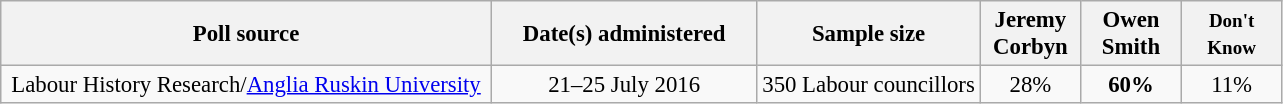<table class="wikitable" style="text-align:center; font-size:95%">
<tr>
<th style="width:320px;">Poll source</th>
<th style="width:170px;">Date(s) administered</th>
<th>Sample size</th>
<th style="width:60px;">Jeremy Corbyn</th>
<th style="width:60px;">Owen Smith</th>
<th style="width:60px;"><small>Don't Know</small></th>
</tr>
<tr>
<td>Labour History Research/<a href='#'>Anglia Ruskin University</a></td>
<td style="text-align:center;">21–25 July 2016</td>
<td style="text-align:center;">350 Labour councillors</td>
<td align=center>28%</td>
<td><strong>60%</strong></td>
<td align=center>11%</td>
</tr>
</table>
